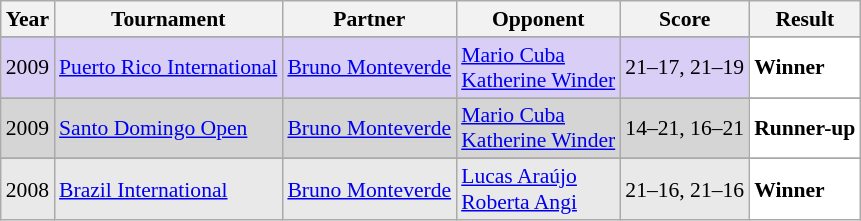<table class="sortable wikitable" style="font-size: 90%;">
<tr>
<th>Year</th>
<th>Tournament</th>
<th>Partner</th>
<th>Opponent</th>
<th>Score</th>
<th>Result</th>
</tr>
<tr>
</tr>
<tr style="background:#D8CEF6">
<td align="center">2009</td>
<td align="left"><a href='#'>Puerto Rico International</a></td>
<td align="left"> <a href='#'>Bruno Monteverde</a></td>
<td align="left"> <a href='#'>Mario Cuba</a><br> <a href='#'>Katherine Winder</a></td>
<td align="left">21–17, 21–19</td>
<td style="text-align:left; background:white"> <strong>Winner</strong></td>
</tr>
<tr>
</tr>
<tr style="background:#D5D5D5">
<td align="center">2009</td>
<td align="left"><a href='#'>Santo Domingo Open</a></td>
<td align="left"> <a href='#'>Bruno Monteverde</a></td>
<td align="left"> <a href='#'>Mario Cuba</a><br> <a href='#'>Katherine Winder</a></td>
<td align="left">14–21, 16–21</td>
<td style="text-align:left; background:white"> <strong>Runner-up</strong></td>
</tr>
<tr>
</tr>
<tr style="background:#E9E9E9">
<td align="center">2008</td>
<td align="left"><a href='#'>Brazil International</a></td>
<td align="left"> <a href='#'>Bruno Monteverde</a></td>
<td align="left"> <a href='#'>Lucas Araújo</a><br> <a href='#'>Roberta Angi</a></td>
<td align="left">21–16, 21–16</td>
<td style="text-align:left; background:white"> <strong>Winner</strong></td>
</tr>
</table>
